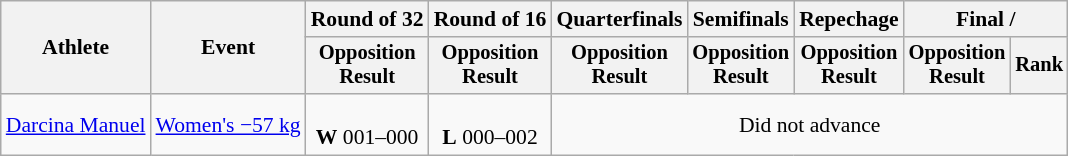<table class="wikitable" style="font-size:90%">
<tr>
<th rowspan="2">Athlete</th>
<th rowspan="2">Event</th>
<th>Round of 32</th>
<th>Round of 16</th>
<th>Quarterfinals</th>
<th>Semifinals</th>
<th>Repechage</th>
<th colspan=2>Final / </th>
</tr>
<tr style="font-size:95%">
<th>Opposition<br>Result</th>
<th>Opposition<br>Result</th>
<th>Opposition<br>Result</th>
<th>Opposition<br>Result</th>
<th>Opposition<br>Result</th>
<th>Opposition<br>Result</th>
<th>Rank</th>
</tr>
<tr align=center>
<td align=left><a href='#'>Darcina Manuel</a></td>
<td align=left><a href='#'>Women's −57 kg</a></td>
<td><br><strong>W</strong> 001–000</td>
<td><br><strong>L</strong> 000–002</td>
<td colspan=5>Did not advance</td>
</tr>
</table>
